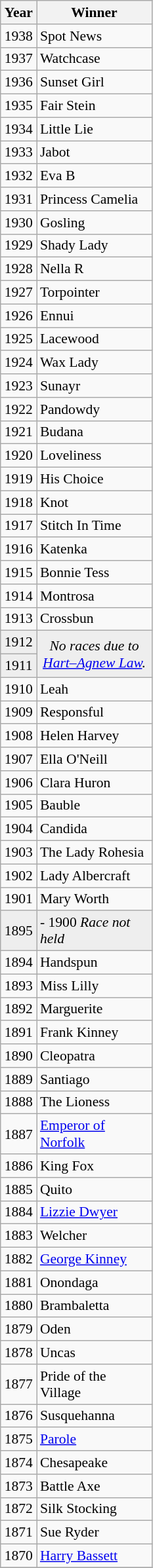<table class="wikitable sortable" style="font-size:90%">
<tr>
<th style="width:30px">Year<br></th>
<th style="width:110px">Winner<br></th>
</tr>
<tr>
<td align=center>1938</td>
<td>Spot News</td>
</tr>
<tr>
<td align=center>1937</td>
<td>Watchcase</td>
</tr>
<tr>
<td align=center>1936</td>
<td>Sunset Girl</td>
</tr>
<tr>
<td align=center>1935</td>
<td>Fair Stein</td>
</tr>
<tr>
<td align=center>1934</td>
<td>Little Lie</td>
</tr>
<tr>
<td align=center>1933</td>
<td>Jabot</td>
</tr>
<tr>
<td align=center>1932</td>
<td>Eva B</td>
</tr>
<tr>
<td align=center>1931</td>
<td>Princess Camelia</td>
</tr>
<tr>
<td align=center>1930</td>
<td>Gosling</td>
</tr>
<tr>
<td align=center>1929</td>
<td>Shady Lady</td>
</tr>
<tr>
<td align=center>1928</td>
<td>Nella R</td>
</tr>
<tr>
<td align=center>1927</td>
<td>Torpointer</td>
</tr>
<tr>
<td align=center>1926</td>
<td>Ennui</td>
</tr>
<tr>
<td align=center>1925</td>
<td>Lacewood</td>
</tr>
<tr>
<td align=center>1924</td>
<td>Wax Lady</td>
</tr>
<tr>
<td align=center>1923</td>
<td>Sunayr</td>
</tr>
<tr>
<td align=center>1922</td>
<td>Pandowdy</td>
</tr>
<tr>
<td align=center>1921</td>
<td>Budana</td>
</tr>
<tr>
<td align=center>1920</td>
<td>Loveliness</td>
</tr>
<tr>
<td align=center>1919</td>
<td>His Choice</td>
</tr>
<tr>
<td align=center>1918</td>
<td>Knot</td>
</tr>
<tr>
<td align=center>1917</td>
<td>Stitch In Time</td>
</tr>
<tr>
<td align=center>1916</td>
<td>Katenka</td>
</tr>
<tr>
<td align=center>1915</td>
<td>Bonnie Tess</td>
</tr>
<tr>
<td align=center>1914</td>
<td>Montrosa</td>
</tr>
<tr>
<td align=center>1913</td>
<td>Crossbun</td>
</tr>
<tr style="background:#eee;">
<td align=center>1912</td>
<td rowspan="2" colspan="2" style="text-align:center;"><em>No races due to<br><a href='#'>Hart–Agnew Law</a>.</em></td>
</tr>
<tr style="background:#eee;">
<td align=center>1911</td>
</tr>
<tr>
<td align=center>1910</td>
<td>Leah</td>
</tr>
<tr>
<td align=center>1909</td>
<td>Responsful</td>
</tr>
<tr>
<td align=center>1908</td>
<td>Helen Harvey</td>
</tr>
<tr>
<td align=center>1907</td>
<td>Ella O'Neill</td>
</tr>
<tr>
<td align=center>1906</td>
<td>Clara Huron</td>
</tr>
<tr>
<td align=center>1905</td>
<td>Bauble</td>
</tr>
<tr>
<td align=center>1904</td>
<td>Candida</td>
</tr>
<tr>
<td align=center>1903</td>
<td>The Lady Rohesia</td>
</tr>
<tr>
<td align=center>1902</td>
<td>Lady Albercraft</td>
</tr>
<tr>
<td align=center>1901</td>
<td>Mary Worth</td>
</tr>
<tr bgcolor="#eeeeee">
<td align=center>1895</td>
<td>- 1900 <em>Race not held</em></td>
</tr>
<tr>
<td align=center>1894</td>
<td>Handspun</td>
</tr>
<tr>
<td align=center>1893</td>
<td>Miss Lilly</td>
</tr>
<tr>
<td align=center>1892</td>
<td>Marguerite</td>
</tr>
<tr>
<td align=center>1891</td>
<td>Frank Kinney</td>
</tr>
<tr>
<td align=center>1890</td>
<td>Cleopatra</td>
</tr>
<tr>
<td align=center>1889</td>
<td>Santiago</td>
</tr>
<tr>
<td align=center>1888</td>
<td>The Lioness</td>
</tr>
<tr>
<td align=center>1887</td>
<td><a href='#'>Emperor of Norfolk</a></td>
</tr>
<tr>
<td align=center>1886</td>
<td>King Fox</td>
</tr>
<tr>
<td align=center>1885</td>
<td>Quito</td>
</tr>
<tr>
<td align=center>1884</td>
<td><a href='#'>Lizzie Dwyer</a></td>
</tr>
<tr>
<td align=center>1883</td>
<td>Welcher</td>
</tr>
<tr>
<td align=center>1882</td>
<td><a href='#'>George Kinney</a></td>
</tr>
<tr>
<td align=center>1881</td>
<td>Onondaga</td>
</tr>
<tr>
<td align=center>1880</td>
<td>Brambaletta</td>
</tr>
<tr>
<td align=center>1879</td>
<td>Oden</td>
</tr>
<tr>
<td align=center>1878</td>
<td>Uncas</td>
</tr>
<tr>
<td align=center>1877</td>
<td>Pride of the Village</td>
</tr>
<tr>
<td align=center>1876</td>
<td>Susquehanna</td>
</tr>
<tr>
<td align=center>1875</td>
<td><a href='#'>Parole</a></td>
</tr>
<tr>
<td align=center>1874</td>
<td>Chesapeake</td>
</tr>
<tr>
<td align=center>1873</td>
<td>Battle Axe</td>
</tr>
<tr>
<td align=center>1872</td>
<td>Silk Stocking</td>
</tr>
<tr>
<td align=center>1871</td>
<td>Sue Ryder</td>
</tr>
<tr>
<td align=center>1870</td>
<td><a href='#'>Harry Bassett</a></td>
</tr>
<tr>
</tr>
</table>
